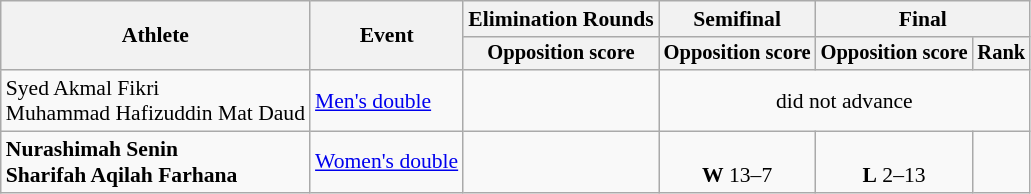<table class="wikitable" style="font-size:90%; text-align:center">
<tr>
<th rowspan="2">Athlete</th>
<th rowspan="2">Event</th>
<th>Elimination Rounds</th>
<th>Semifinal</th>
<th colspan="2">Final</th>
</tr>
<tr style="font-size:95%" align="center" ,>
<th>Opposition score</th>
<th>Opposition score</th>
<th>Opposition score</th>
<th>Rank</th>
</tr>
<tr align="center">
<td align="left">Syed Akmal Fikri<br>Muhammad Hafizuddin Mat Daud</td>
<td align="left"><a href='#'>Men's double</a></td>
<td></td>
<td colspan="3">did not advance</td>
</tr>
<tr align="center">
<td align="left"><strong>Nurashimah Senin<br>Sharifah Aqilah Farhana</strong></td>
<td align="left"><a href='#'>Women's double</a></td>
<td></td>
<td><br><strong>W</strong> 13–7</td>
<td><br><strong>L</strong> 2–13</td>
<td></td>
</tr>
</table>
